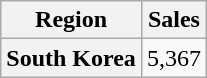<table class="wikitable plainrowheaders" style="text-align:center">
<tr>
<th scope="col">Region</th>
<th scope="col">Sales</th>
</tr>
<tr>
<th scope="row">South Korea</th>
<td>5,367</td>
</tr>
</table>
